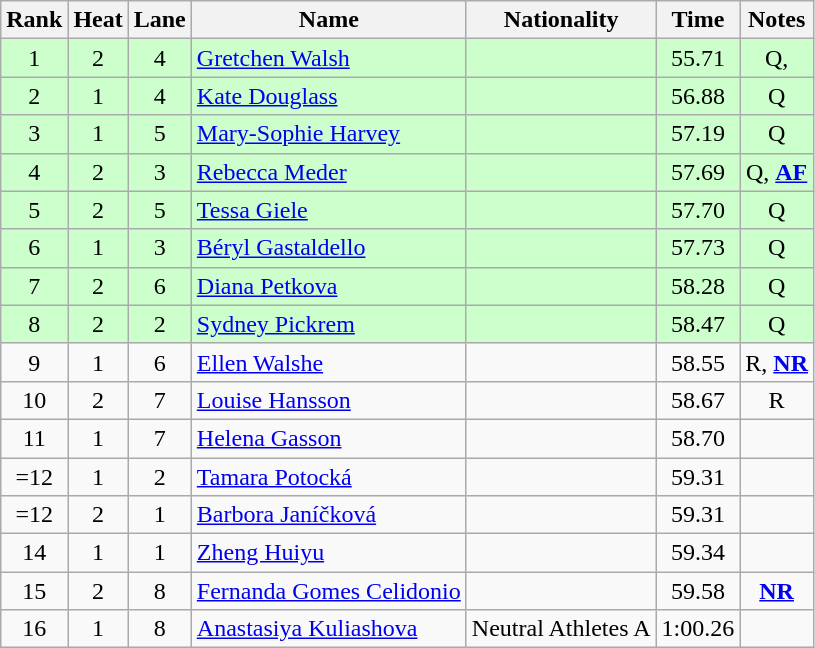<table class="wikitable sortable" style="text-align:center">
<tr>
<th>Rank</th>
<th>Heat</th>
<th>Lane</th>
<th>Name</th>
<th>Nationality</th>
<th>Time</th>
<th>Notes</th>
</tr>
<tr bgcolor=ccffcc>
<td>1</td>
<td>2</td>
<td>4</td>
<td align="left"><a href='#'>Gretchen Walsh</a></td>
<td align="left"></td>
<td>55.71</td>
<td>Q, </td>
</tr>
<tr bgcolor=ccffcc>
<td>2</td>
<td>1</td>
<td>4</td>
<td align="left"><a href='#'>Kate Douglass</a></td>
<td align="left"></td>
<td>56.88</td>
<td>Q</td>
</tr>
<tr bgcolor="ccffcc">
<td>3</td>
<td>1</td>
<td>5</td>
<td align="left"><a href='#'>Mary-Sophie Harvey</a></td>
<td align="left"></td>
<td>57.19</td>
<td>Q</td>
</tr>
<tr bgcolor="ccffcc">
<td>4</td>
<td>2</td>
<td>3</td>
<td align="left"><a href='#'>Rebecca Meder</a></td>
<td align="left"></td>
<td>57.69</td>
<td>Q, <a href='#'><strong>AF</strong></a></td>
</tr>
<tr bgcolor="ccffcc">
<td>5</td>
<td>2</td>
<td>5</td>
<td align="left"><a href='#'>Tessa Giele</a></td>
<td align="left"></td>
<td>57.70</td>
<td>Q</td>
</tr>
<tr bgcolor=ccffcc>
<td>6</td>
<td>1</td>
<td>3</td>
<td align="left"><a href='#'>Béryl Gastaldello</a></td>
<td align="left"></td>
<td>57.73</td>
<td>Q</td>
</tr>
<tr bgcolor=ccffcc>
<td>7</td>
<td>2</td>
<td>6</td>
<td align="left"><a href='#'>Diana Petkova</a></td>
<td align="left"></td>
<td>58.28</td>
<td>Q</td>
</tr>
<tr bgcolor="ccffcc">
<td>8</td>
<td>2</td>
<td>2</td>
<td align="left"><a href='#'>Sydney Pickrem</a></td>
<td align="left"></td>
<td>58.47</td>
<td>Q</td>
</tr>
<tr bgcolor=>
<td>9</td>
<td>1</td>
<td>6</td>
<td align="left"><a href='#'>Ellen Walshe</a></td>
<td align="left"></td>
<td>58.55</td>
<td>R, <strong><a href='#'>NR</a></strong></td>
</tr>
<tr bgcolor=>
<td>10</td>
<td>2</td>
<td>7</td>
<td align="left"><a href='#'>Louise Hansson</a></td>
<td align="left"></td>
<td>58.67</td>
<td>R</td>
</tr>
<tr bgcolor=>
<td>11</td>
<td>1</td>
<td>7</td>
<td align="left"><a href='#'>Helena Gasson</a></td>
<td align="left"></td>
<td>58.70</td>
<td></td>
</tr>
<tr>
<td>=12</td>
<td>1</td>
<td>2</td>
<td align="left"><a href='#'>Tamara Potocká</a></td>
<td align="left"></td>
<td>59.31</td>
<td></td>
</tr>
<tr bgcolor=>
<td>=12</td>
<td>2</td>
<td>1</td>
<td align="left"><a href='#'>Barbora Janíčková</a></td>
<td align="left"></td>
<td>59.31</td>
<td></td>
</tr>
<tr bgcolor=>
<td>14</td>
<td>1</td>
<td>1</td>
<td align="left"><a href='#'>Zheng Huiyu</a></td>
<td align="left"></td>
<td>59.34</td>
<td></td>
</tr>
<tr bgcolor=>
<td>15</td>
<td>2</td>
<td>8</td>
<td align="left"><a href='#'>Fernanda Gomes Celidonio</a></td>
<td align="left"></td>
<td>59.58</td>
<td><strong><a href='#'>NR</a></strong></td>
</tr>
<tr bgcolor=>
<td>16</td>
<td>1</td>
<td>8</td>
<td align="left"><a href='#'>Anastasiya Kuliashova</a></td>
<td align="left"> Neutral Athletes A</td>
<td>1:00.26</td>
<td></td>
</tr>
</table>
